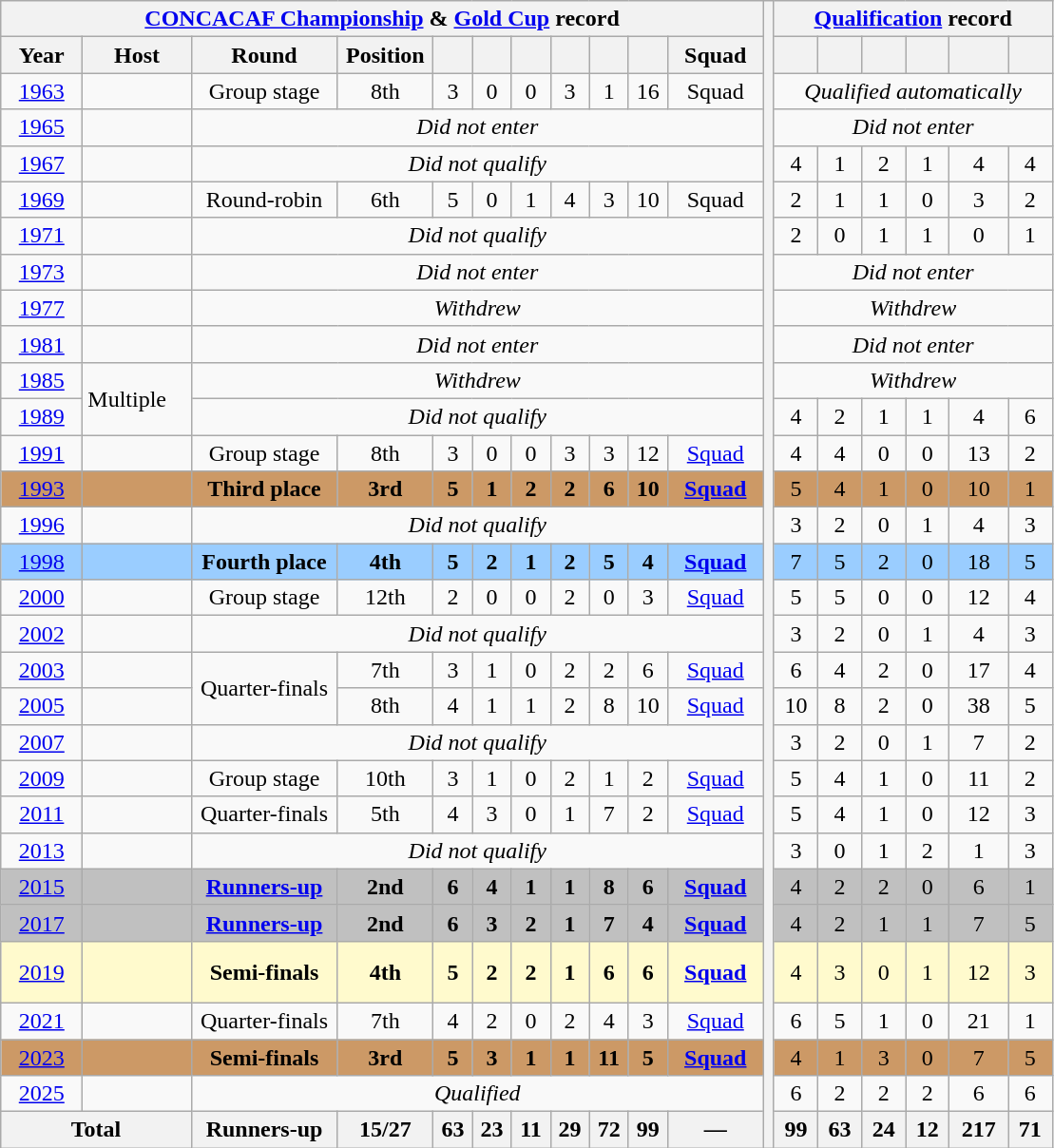<table class="wikitable" style="text-align: center;font-size:100%;">
<tr>
<th colspan=11><a href='#'>CONCACAF Championship</a> & <a href='#'>Gold Cup</a> record</th>
<th width=1% rowspan=31></th>
<th colspan=6><a href='#'>Qualification</a> record</th>
</tr>
<tr>
<th width=50>Year</th>
<th>Host</th>
<th scope="col" width=95>Round</th>
<th scope="col" width=60>Position</th>
<th scope="col" width=20></th>
<th scope="col" width=20></th>
<th scope="col" width=20></th>
<th scope="col" width=20></th>
<th scope="col" width=20></th>
<th scope="col" width=20></th>
<th scope="col" width=60>Squad</th>
<th></th>
<th></th>
<th></th>
<th></th>
<th></th>
<th></th>
</tr>
<tr>
<td><a href='#'>1963</a></td>
<td align=left></td>
<td>Group stage</td>
<td>8th</td>
<td>3</td>
<td>0</td>
<td>0</td>
<td>3</td>
<td>1</td>
<td>16</td>
<td>Squad</td>
<td colspan=6><em>Qualified automatically</em></td>
</tr>
<tr>
<td><a href='#'>1965</a></td>
<td align=left></td>
<td colspan=9><em>Did not enter</em></td>
<td colspan=6><em>Did not enter</em></td>
</tr>
<tr>
<td><a href='#'>1967</a></td>
<td align=left></td>
<td colspan=9><em>Did not qualify</em></td>
<td>4</td>
<td>1</td>
<td>2</td>
<td>1</td>
<td>4</td>
<td>4</td>
</tr>
<tr>
<td><a href='#'>1969</a></td>
<td align=left></td>
<td>Round-robin</td>
<td>6th</td>
<td>5</td>
<td>0</td>
<td>1</td>
<td>4</td>
<td>3</td>
<td>10</td>
<td>Squad</td>
<td>2</td>
<td>1</td>
<td>1</td>
<td>0</td>
<td>3</td>
<td>2</td>
</tr>
<tr>
<td><a href='#'>1971</a></td>
<td align=left></td>
<td colspan=9><em>Did not qualify</em></td>
<td>2</td>
<td>0</td>
<td>1</td>
<td>1</td>
<td>0</td>
<td>1</td>
</tr>
<tr>
<td><a href='#'>1973</a></td>
<td align=left></td>
<td colspan=9><em>Did not enter</em></td>
<td colspan=6><em>Did not enter</em></td>
</tr>
<tr>
<td><a href='#'>1977</a></td>
<td align=left></td>
<td colspan=9><em>Withdrew</em></td>
<td colspan=6><em>Withdrew</em></td>
</tr>
<tr>
<td><a href='#'>1981</a></td>
<td align=left></td>
<td colspan=9><em>Did not enter</em></td>
<td colspan=6><em>Did not enter</em></td>
</tr>
<tr>
<td><a href='#'>1985</a></td>
<td rowspan=2 align=left>Multiple</td>
<td colspan=9><em>Withdrew</em></td>
<td colspan=6><em>Withdrew</em></td>
</tr>
<tr>
<td><a href='#'>1989</a></td>
<td colspan=9><em>Did not qualify</em></td>
<td>4</td>
<td>2</td>
<td>1</td>
<td>1</td>
<td>4</td>
<td>6</td>
</tr>
<tr>
<td><a href='#'>1991</a></td>
<td align=left></td>
<td>Group stage</td>
<td>8th</td>
<td>3</td>
<td>0</td>
<td>0</td>
<td>3</td>
<td>3</td>
<td>12</td>
<td><a href='#'>Squad</a></td>
<td>4</td>
<td>4</td>
<td>0</td>
<td>0</td>
<td>13</td>
<td>2</td>
</tr>
<tr style="background:#c96;">
<td><a href='#'>1993</a></td>
<td align=left><br></td>
<td><strong>Third place</strong></td>
<td><strong>3rd</strong></td>
<td><strong>5</strong></td>
<td><strong>1</strong></td>
<td><strong>2</strong></td>
<td><strong>2</strong></td>
<td><strong>6</strong></td>
<td><strong>10</strong></td>
<td><strong><a href='#'>Squad</a></strong></td>
<td>5</td>
<td>4</td>
<td>1</td>
<td>0</td>
<td>10</td>
<td>1</td>
</tr>
<tr>
<td><a href='#'>1996</a></td>
<td align=left></td>
<td colspan=9><em>Did not qualify</em></td>
<td>3</td>
<td>2</td>
<td>0</td>
<td>1</td>
<td>4</td>
<td>3</td>
</tr>
<tr style="background:#9acdff;">
<td><a href='#'>1998</a></td>
<td align=left></td>
<td><strong>Fourth place</strong></td>
<td><strong>4th</strong></td>
<td><strong>5</strong></td>
<td><strong>2</strong></td>
<td><strong>1</strong></td>
<td><strong>2</strong></td>
<td><strong>5</strong></td>
<td><strong>4</strong></td>
<td><strong><a href='#'>Squad</a></strong></td>
<td>7</td>
<td>5</td>
<td>2</td>
<td>0</td>
<td>18</td>
<td>5</td>
</tr>
<tr>
<td><a href='#'>2000</a></td>
<td align=left></td>
<td>Group stage</td>
<td>12th</td>
<td>2</td>
<td>0</td>
<td>0</td>
<td>2</td>
<td>0</td>
<td>3</td>
<td><a href='#'>Squad</a></td>
<td>5</td>
<td>5</td>
<td>0</td>
<td>0</td>
<td>12</td>
<td>4</td>
</tr>
<tr>
<td><a href='#'>2002</a></td>
<td align=left></td>
<td colspan=9><em>Did not qualify</em></td>
<td>3</td>
<td>2</td>
<td>0</td>
<td>1</td>
<td>4</td>
<td>3</td>
</tr>
<tr>
<td><a href='#'>2003</a></td>
<td align=left></td>
<td rowspan=2>Quarter-finals</td>
<td>7th</td>
<td>3</td>
<td>1</td>
<td>0</td>
<td>2</td>
<td>2</td>
<td>6</td>
<td><a href='#'>Squad</a></td>
<td>6</td>
<td>4</td>
<td>2</td>
<td>0</td>
<td>17</td>
<td>4</td>
</tr>
<tr>
<td><a href='#'>2005</a></td>
<td align=left></td>
<td>8th</td>
<td>4</td>
<td>1</td>
<td>1</td>
<td>2</td>
<td>8</td>
<td>10</td>
<td><a href='#'>Squad</a></td>
<td>10</td>
<td>8</td>
<td>2</td>
<td>0</td>
<td>38</td>
<td>5</td>
</tr>
<tr>
<td><a href='#'>2007</a></td>
<td align=left></td>
<td colspan=9><em>Did not qualify</em></td>
<td>3</td>
<td>2</td>
<td>0</td>
<td>1</td>
<td>7</td>
<td>2</td>
</tr>
<tr>
<td><a href='#'>2009</a></td>
<td align=left></td>
<td>Group stage</td>
<td>10th</td>
<td>3</td>
<td>1</td>
<td>0</td>
<td>2</td>
<td>1</td>
<td>2</td>
<td><a href='#'>Squad</a></td>
<td>5</td>
<td>4</td>
<td>1</td>
<td>0</td>
<td>11</td>
<td>2</td>
</tr>
<tr>
<td><a href='#'>2011</a></td>
<td align=left></td>
<td>Quarter-finals</td>
<td>5th</td>
<td>4</td>
<td>3</td>
<td>0</td>
<td>1</td>
<td>7</td>
<td>2</td>
<td><a href='#'>Squad</a></td>
<td>5</td>
<td>4</td>
<td>1</td>
<td>0</td>
<td>12</td>
<td>3</td>
</tr>
<tr>
<td><a href='#'>2013</a></td>
<td align=left></td>
<td colspan=9><em>Did not qualify</em></td>
<td>3</td>
<td>0</td>
<td>1</td>
<td>2</td>
<td>1</td>
<td>3</td>
</tr>
<tr style="background:silver;">
<td><a href='#'>2015</a></td>
<td align=left><br></td>
<td><strong><a href='#'>Runners-up</a></strong></td>
<td><strong>2nd</strong></td>
<td><strong>6</strong></td>
<td><strong>4</strong></td>
<td><strong>1</strong></td>
<td><strong>1</strong></td>
<td><strong>8</strong></td>
<td><strong>6</strong></td>
<td><strong><a href='#'>Squad</a></strong></td>
<td>4</td>
<td>2</td>
<td>2</td>
<td>0</td>
<td>6</td>
<td>1</td>
</tr>
<tr style="background:silver;">
<td><a href='#'>2017</a></td>
<td align=left></td>
<td><strong><a href='#'>Runners-up</a></strong></td>
<td><strong>2nd</strong></td>
<td><strong>6</strong></td>
<td><strong>3</strong></td>
<td><strong>2</strong></td>
<td><strong>1</strong></td>
<td><strong>7</strong></td>
<td><strong>4</strong></td>
<td><strong><a href='#'>Squad</a></strong></td>
<td>4</td>
<td>2</td>
<td>1</td>
<td>1</td>
<td>7</td>
<td>5</td>
</tr>
<tr style="background:LemonChiffon;">
<td><a href='#'>2019</a></td>
<td align=left><br><br></td>
<td><strong>Semi-finals</strong></td>
<td><strong>4th</strong></td>
<td><strong>5</strong></td>
<td><strong>2</strong></td>
<td><strong>2</strong></td>
<td><strong>1</strong></td>
<td><strong>6</strong></td>
<td><strong>6</strong></td>
<td><strong><a href='#'>Squad</a></strong></td>
<td>4</td>
<td>3</td>
<td>0</td>
<td>1</td>
<td>12</td>
<td>3</td>
</tr>
<tr>
<td><a href='#'>2021</a></td>
<td align=left></td>
<td>Quarter-finals</td>
<td>7th</td>
<td>4</td>
<td>2</td>
<td>0</td>
<td>2</td>
<td>4</td>
<td>3</td>
<td><a href='#'>Squad</a></td>
<td>6</td>
<td>5</td>
<td>1</td>
<td>0</td>
<td>21</td>
<td>1</td>
</tr>
<tr style="background:#c96;">
<td><a href='#'>2023</a></td>
<td align=left><br></td>
<td><strong>Semi-finals</strong></td>
<td><strong>3rd</strong></td>
<td><strong>5</strong></td>
<td><strong>3</strong></td>
<td><strong>1</strong></td>
<td><strong>1</strong></td>
<td><strong>11</strong></td>
<td><strong>5</strong></td>
<td><strong><a href='#'>Squad</a></strong></td>
<td>4</td>
<td>1</td>
<td>3</td>
<td>0</td>
<td>7</td>
<td>5</td>
</tr>
<tr>
<td><a href='#'>2025</a></td>
<td align=left><br></td>
<td colspan=9><em>Qualified</em></td>
<td>6</td>
<td>2</td>
<td>2</td>
<td>2</td>
<td>6</td>
<td>6</td>
</tr>
<tr>
<th colspan=2>Total</th>
<th>Runners-up</th>
<th>15/27</th>
<th>63</th>
<th>23</th>
<th>11</th>
<th>29</th>
<th>72</th>
<th>99</th>
<th>—</th>
<th>99</th>
<th>63</th>
<th>24</th>
<th>12</th>
<th>217</th>
<th>71</th>
</tr>
</table>
